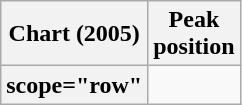<table class="wikitable sortable plainrowheaders" style="text-align:center;" border="1">
<tr>
<th scope="col">Chart (2005)</th>
<th scope="col">Peak<br>position</th>
</tr>
<tr>
<th>scope="row"</th>
</tr>
</table>
